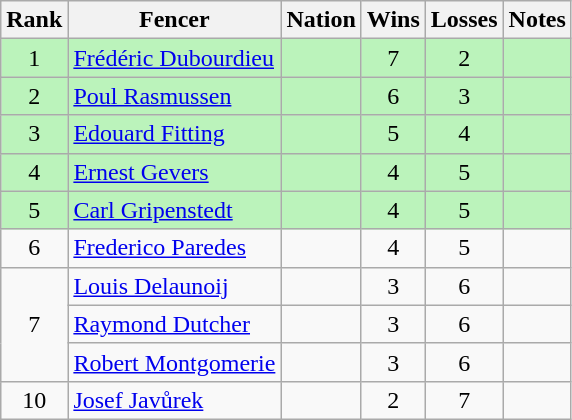<table class="wikitable sortable" style="text-align:center">
<tr>
<th>Rank</th>
<th>Fencer</th>
<th>Nation</th>
<th>Wins</th>
<th>Losses</th>
<th>Notes</th>
</tr>
<tr bgcolor=bbf3bb>
<td>1</td>
<td align=left><a href='#'>Frédéric Dubourdieu</a></td>
<td align=left></td>
<td>7</td>
<td>2</td>
<td></td>
</tr>
<tr bgcolor=bbf3bb>
<td>2</td>
<td align=left><a href='#'>Poul Rasmussen</a></td>
<td align=left></td>
<td>6</td>
<td>3</td>
<td></td>
</tr>
<tr bgcolor=bbf3bb>
<td>3</td>
<td align=left><a href='#'>Edouard Fitting</a></td>
<td align=left></td>
<td>5</td>
<td>4</td>
<td></td>
</tr>
<tr bgcolor=bbf3bb>
<td>4</td>
<td align=left><a href='#'>Ernest Gevers</a></td>
<td align=left></td>
<td>4</td>
<td>5</td>
<td></td>
</tr>
<tr bgcolor=bbf3bb>
<td>5</td>
<td align=left><a href='#'>Carl Gripenstedt</a></td>
<td align=left></td>
<td>4</td>
<td>5</td>
<td></td>
</tr>
<tr>
<td>6</td>
<td align=left><a href='#'>Frederico Paredes</a></td>
<td align=left></td>
<td>4</td>
<td>5</td>
<td></td>
</tr>
<tr>
<td rowspan=3>7</td>
<td align=left><a href='#'>Louis Delaunoij</a></td>
<td align=left></td>
<td>3</td>
<td>6</td>
<td></td>
</tr>
<tr>
<td align=left><a href='#'>Raymond Dutcher</a></td>
<td align=left></td>
<td>3</td>
<td>6</td>
<td></td>
</tr>
<tr>
<td align=left><a href='#'>Robert Montgomerie</a></td>
<td align=left></td>
<td>3</td>
<td>6</td>
<td></td>
</tr>
<tr>
<td>10</td>
<td align=left><a href='#'>Josef Javůrek</a></td>
<td align=left></td>
<td>2</td>
<td>7</td>
<td></td>
</tr>
</table>
